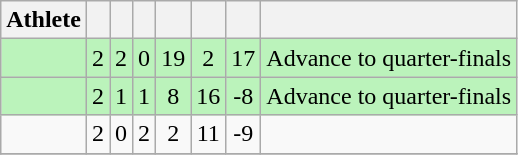<table class=wikitable style="text-align:center">
<tr>
<th>Athlete</th>
<th></th>
<th></th>
<th></th>
<th></th>
<th></th>
<th></th>
<th></th>
</tr>
<tr bgcolor=bbf3bb>
<td style="text-align:left"></td>
<td>2</td>
<td>2</td>
<td>0</td>
<td>19</td>
<td>2</td>
<td>17</td>
<td>Advance to quarter-finals</td>
</tr>
<tr bgcolor=bbf3bb>
<td style="text-align:left"></td>
<td>2</td>
<td>1</td>
<td>1</td>
<td>8</td>
<td>16</td>
<td>-8</td>
<td>Advance to quarter-finals</td>
</tr>
<tr>
<td style="text-align:left"></td>
<td>2</td>
<td>0</td>
<td>2</td>
<td>2</td>
<td>11</td>
<td>-9</td>
<td></td>
</tr>
<tr>
</tr>
</table>
